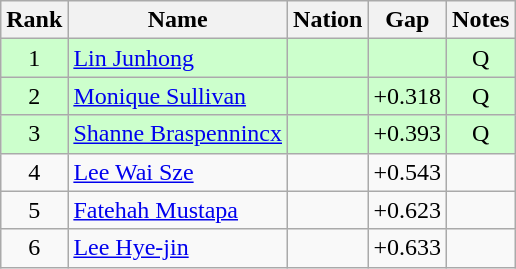<table class="wikitable sortable" style="text-align:center">
<tr>
<th>Rank</th>
<th>Name</th>
<th>Nation</th>
<th>Gap</th>
<th>Notes</th>
</tr>
<tr bgcolor=ccffcc>
<td>1</td>
<td align=left><a href='#'>Lin Junhong</a></td>
<td align=left></td>
<td></td>
<td>Q</td>
</tr>
<tr bgcolor=ccffcc>
<td>2</td>
<td align=left><a href='#'>Monique Sullivan</a></td>
<td align=left></td>
<td>+0.318</td>
<td>Q</td>
</tr>
<tr bgcolor=ccffcc>
<td>3</td>
<td align=left><a href='#'>Shanne Braspennincx</a></td>
<td align=left></td>
<td>+0.393</td>
<td>Q</td>
</tr>
<tr>
<td>4</td>
<td align=left><a href='#'>Lee Wai Sze</a></td>
<td align=left></td>
<td>+0.543</td>
<td></td>
</tr>
<tr>
<td>5</td>
<td align=left><a href='#'>Fatehah Mustapa</a></td>
<td align=left></td>
<td>+0.623</td>
<td></td>
</tr>
<tr>
<td>6</td>
<td align=left><a href='#'>Lee Hye-jin</a></td>
<td align=left></td>
<td>+0.633</td>
<td></td>
</tr>
</table>
